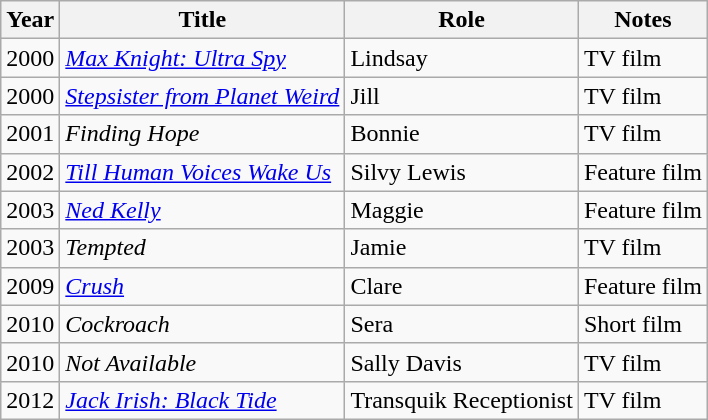<table class="wikitable sortable">
<tr>
<th>Year</th>
<th>Title</th>
<th>Role</th>
<th class="unsortable">Notes</th>
</tr>
<tr>
<td>2000</td>
<td><em><a href='#'>Max Knight: Ultra Spy</a></em></td>
<td>Lindsay</td>
<td>TV film</td>
</tr>
<tr>
<td>2000</td>
<td><em><a href='#'>Stepsister from Planet Weird</a></em></td>
<td>Jill</td>
<td>TV film</td>
</tr>
<tr>
<td>2001</td>
<td><em>Finding Hope</em></td>
<td>Bonnie</td>
<td>TV film</td>
</tr>
<tr>
<td>2002</td>
<td><em><a href='#'>Till Human Voices Wake Us</a></em></td>
<td>Silvy Lewis</td>
<td>Feature film</td>
</tr>
<tr>
<td>2003</td>
<td><em><a href='#'>Ned Kelly</a></em></td>
<td>Maggie</td>
<td>Feature film</td>
</tr>
<tr>
<td>2003</td>
<td><em>Tempted</em></td>
<td>Jamie</td>
<td>TV film</td>
</tr>
<tr>
<td>2009</td>
<td><em><a href='#'>Crush</a></em></td>
<td>Clare</td>
<td>Feature film</td>
</tr>
<tr>
<td>2010</td>
<td><em>Cockroach</em></td>
<td>Sera</td>
<td>Short film</td>
</tr>
<tr>
<td>2010</td>
<td><em>Not Available</em></td>
<td>Sally Davis</td>
<td>TV film</td>
</tr>
<tr>
<td>2012</td>
<td><em><a href='#'>Jack Irish: Black Tide</a></em></td>
<td>Transquik Receptionist</td>
<td>TV film</td>
</tr>
</table>
